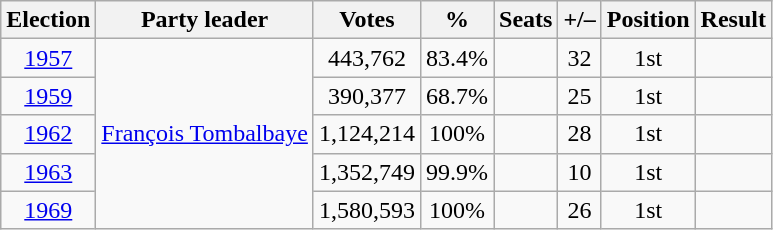<table class=wikitable style=text-align:center>
<tr>
<th>Election</th>
<th>Party leader</th>
<th>Votes</th>
<th>%</th>
<th>Seats</th>
<th>+/–</th>
<th>Position</th>
<th>Result</th>
</tr>
<tr>
<td><a href='#'>1957</a></td>
<td rowspan=5><a href='#'>François Tombalbaye</a></td>
<td>443,762<br></td>
<td>83.4%</td>
<td><br></td>
<td> 32</td>
<td> 1st</td>
<td></td>
</tr>
<tr>
<td><a href='#'>1959</a></td>
<td>390,377</td>
<td>68.7%</td>
<td></td>
<td> 25</td>
<td> 1st</td>
<td></td>
</tr>
<tr>
<td><a href='#'>1962</a></td>
<td>1,124,214</td>
<td>100%</td>
<td><br></td>
<td> 28</td>
<td> 1st</td>
<td></td>
</tr>
<tr>
<td><a href='#'>1963</a></td>
<td>1,352,749</td>
<td>99.9%</td>
<td><br></td>
<td> 10</td>
<td> 1st</td>
<td></td>
</tr>
<tr>
<td><a href='#'>1969</a></td>
<td>1,580,593</td>
<td>100%</td>
<td><br></td>
<td> 26</td>
<td> 1st</td>
<td></td>
</tr>
</table>
